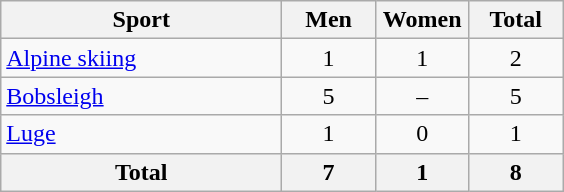<table class="wikitable sortable" style="text-align:center;">
<tr>
<th width=180>Sport</th>
<th width=55>Men</th>
<th width=55>Women</th>
<th width=55>Total</th>
</tr>
<tr>
<td align=left><a href='#'>Alpine skiing</a></td>
<td>1</td>
<td>1</td>
<td>2</td>
</tr>
<tr>
<td align=left><a href='#'>Bobsleigh</a></td>
<td>5</td>
<td>–</td>
<td>5</td>
</tr>
<tr>
<td align=left><a href='#'>Luge</a></td>
<td>1</td>
<td>0</td>
<td>1</td>
</tr>
<tr>
<th>Total</th>
<th>7</th>
<th>1</th>
<th>8</th>
</tr>
</table>
